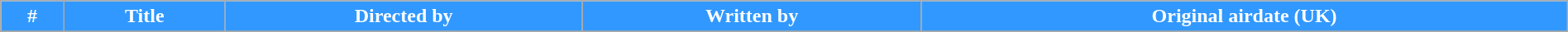<table class="wikitable plainrowheaders" style="width: 100%;">
<tr style="color:white">
<th style="background: #3198FF;">#</th>
<th style="background: #3198FF;">Title</th>
<th style="background: #3198FF;">Directed by</th>
<th style="background: #3198FF;">Written by</th>
<th style="background: #3198FF;">Original airdate (UK)</th>
</tr>
<tr>
</tr>
</table>
